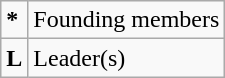<table class="wikitable">
<tr>
<td><strong>*</strong></td>
<td>Founding members</td>
</tr>
<tr>
<td><strong>L</strong></td>
<td>Leader(s)</td>
</tr>
</table>
